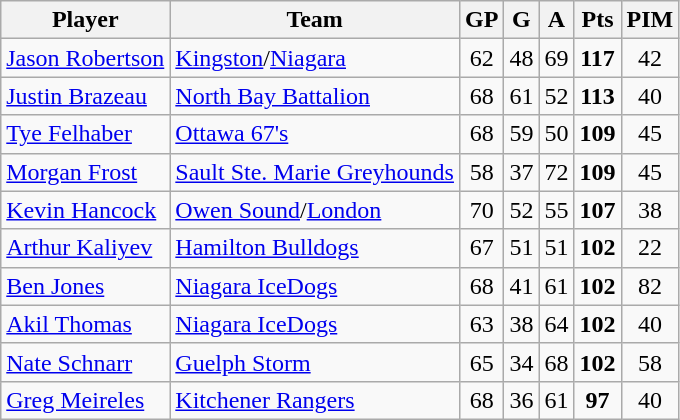<table class="wikitable" style="text-align:center">
<tr>
<th width:30%;">Player</th>
<th width:30%;">Team</th>
<th width:7.5%;">GP</th>
<th width:7.5%;">G</th>
<th width:7.5%;">A</th>
<th width:7.5%;">Pts</th>
<th width:7.5%;">PIM</th>
</tr>
<tr>
<td align=left><a href='#'>Jason Robertson</a></td>
<td align=left><a href='#'>Kingston</a>/<a href='#'>Niagara</a></td>
<td>62</td>
<td>48</td>
<td>69</td>
<td><strong>117</strong></td>
<td>42</td>
</tr>
<tr>
<td align=left><a href='#'>Justin Brazeau</a></td>
<td align=left><a href='#'>North Bay Battalion</a></td>
<td>68</td>
<td>61</td>
<td>52</td>
<td><strong>113</strong></td>
<td>40</td>
</tr>
<tr>
<td align=left><a href='#'>Tye Felhaber</a></td>
<td align=left><a href='#'>Ottawa 67's</a></td>
<td>68</td>
<td>59</td>
<td>50</td>
<td><strong>109</strong></td>
<td>45</td>
</tr>
<tr>
<td align=left><a href='#'>Morgan Frost</a></td>
<td align=left><a href='#'>Sault Ste. Marie Greyhounds</a></td>
<td>58</td>
<td>37</td>
<td>72</td>
<td><strong>109</strong></td>
<td>45</td>
</tr>
<tr>
<td align=left><a href='#'>Kevin Hancock</a></td>
<td align=left><a href='#'>Owen Sound</a>/<a href='#'>London</a></td>
<td>70</td>
<td>52</td>
<td>55</td>
<td><strong>107</strong></td>
<td>38</td>
</tr>
<tr>
<td align=left><a href='#'>Arthur Kaliyev</a></td>
<td align=left><a href='#'>Hamilton Bulldogs</a></td>
<td>67</td>
<td>51</td>
<td>51</td>
<td><strong>102</strong></td>
<td>22</td>
</tr>
<tr>
<td align=left><a href='#'>Ben Jones</a></td>
<td align=left><a href='#'>Niagara IceDogs</a></td>
<td>68</td>
<td>41</td>
<td>61</td>
<td><strong>102</strong></td>
<td>82</td>
</tr>
<tr>
<td align=left><a href='#'>Akil Thomas</a></td>
<td align=left><a href='#'>Niagara IceDogs</a></td>
<td>63</td>
<td>38</td>
<td>64</td>
<td><strong>102</strong></td>
<td>40</td>
</tr>
<tr>
<td align=left><a href='#'>Nate Schnarr</a></td>
<td align=left><a href='#'>Guelph Storm</a></td>
<td>65</td>
<td>34</td>
<td>68</td>
<td><strong>102</strong></td>
<td>58</td>
</tr>
<tr>
<td align=left><a href='#'>Greg Meireles</a></td>
<td align=left><a href='#'>Kitchener Rangers</a></td>
<td>68</td>
<td>36</td>
<td>61</td>
<td><strong>97</strong></td>
<td>40</td>
</tr>
</table>
